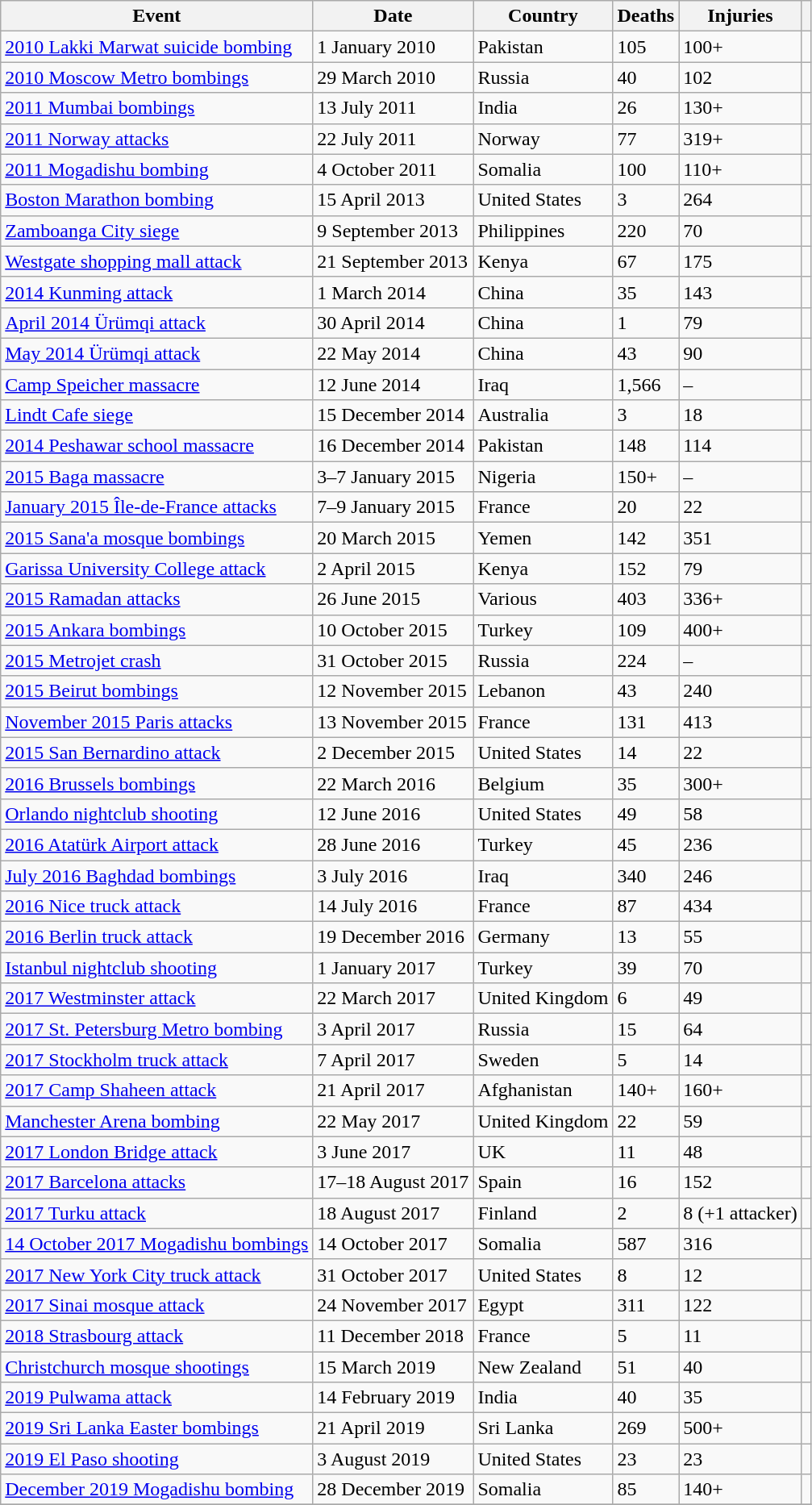<table class="wikitable sortable mw-collapsible">
<tr>
<th>Event</th>
<th>Date</th>
<th>Country</th>
<th>Deaths</th>
<th>Injuries</th>
<th></th>
</tr>
<tr>
<td><a href='#'>2010 Lakki Marwat suicide bombing</a></td>
<td>1 January 2010</td>
<td>Pakistan</td>
<td>105</td>
<td>100+</td>
<td></td>
</tr>
<tr>
<td><a href='#'>2010 Moscow Metro bombings</a></td>
<td>29 March 2010</td>
<td>Russia</td>
<td>40</td>
<td>102</td>
<td></td>
</tr>
<tr>
<td><a href='#'>2011 Mumbai bombings</a></td>
<td>13 July 2011</td>
<td>India</td>
<td>26</td>
<td>130+</td>
<td></td>
</tr>
<tr>
<td><a href='#'>2011 Norway attacks</a></td>
<td>22 July 2011</td>
<td>Norway</td>
<td>77</td>
<td>319+</td>
<td></td>
</tr>
<tr>
<td><a href='#'>2011 Mogadishu bombing</a></td>
<td>4 October 2011</td>
<td>Somalia</td>
<td>100</td>
<td>110+</td>
<td></td>
</tr>
<tr>
<td><a href='#'>Boston Marathon bombing</a></td>
<td>15 April 2013</td>
<td>United States</td>
<td>3</td>
<td>264</td>
<td></td>
</tr>
<tr>
<td><a href='#'>Zamboanga City siege</a></td>
<td>9 September 2013</td>
<td>Philippines</td>
<td>220</td>
<td>70</td>
<td></td>
</tr>
<tr>
<td><a href='#'>Westgate shopping mall attack</a></td>
<td>21 September 2013</td>
<td>Kenya</td>
<td>67</td>
<td>175</td>
<td></td>
</tr>
<tr>
<td><a href='#'>2014 Kunming attack</a></td>
<td>1 March 2014</td>
<td>China</td>
<td>35</td>
<td>143</td>
<td></td>
</tr>
<tr>
<td><a href='#'>April 2014 Ürümqi attack</a></td>
<td>30 April 2014</td>
<td>China</td>
<td>1</td>
<td>79</td>
<td></td>
</tr>
<tr>
<td><a href='#'>May 2014 Ürümqi attack</a></td>
<td>22 May 2014</td>
<td>China</td>
<td>43</td>
<td>90</td>
<td></td>
</tr>
<tr>
<td><a href='#'>Camp Speicher massacre</a></td>
<td>12 June 2014</td>
<td>Iraq</td>
<td>1,566</td>
<td>–</td>
<td></td>
</tr>
<tr>
<td><a href='#'>Lindt Cafe siege</a></td>
<td>15 December 2014</td>
<td>Australia</td>
<td>3</td>
<td>18</td>
<td></td>
</tr>
<tr>
<td><a href='#'>2014 Peshawar school massacre</a></td>
<td>16 December 2014</td>
<td>Pakistan</td>
<td>148</td>
<td>114</td>
<td></td>
</tr>
<tr>
<td><a href='#'>2015 Baga massacre</a></td>
<td>3–7 January 2015</td>
<td>Nigeria</td>
<td>150+</td>
<td>–</td>
<td></td>
</tr>
<tr>
<td><a href='#'>January 2015 Île-de-France attacks</a></td>
<td>7–9 January 2015</td>
<td>France</td>
<td>20</td>
<td>22</td>
<td></td>
</tr>
<tr>
<td><a href='#'>2015 Sana'a mosque bombings</a></td>
<td>20 March 2015</td>
<td>Yemen</td>
<td>142</td>
<td>351</td>
<td></td>
</tr>
<tr>
<td><a href='#'>Garissa University College attack</a></td>
<td>2 April 2015</td>
<td>Kenya</td>
<td>152</td>
<td>79</td>
<td></td>
</tr>
<tr>
<td><a href='#'>2015 Ramadan attacks</a></td>
<td>26 June 2015</td>
<td>Various</td>
<td>403</td>
<td>336+</td>
<td></td>
</tr>
<tr>
<td><a href='#'>2015 Ankara bombings</a></td>
<td>10 October 2015</td>
<td>Turkey</td>
<td>109</td>
<td>400+</td>
<td></td>
</tr>
<tr>
<td><a href='#'>2015 Metrojet crash</a></td>
<td>31 October 2015</td>
<td>Russia</td>
<td>224</td>
<td>–</td>
<td></td>
</tr>
<tr>
<td><a href='#'>2015 Beirut bombings</a></td>
<td>12 November 2015</td>
<td>Lebanon</td>
<td>43</td>
<td>240</td>
<td></td>
</tr>
<tr>
<td><a href='#'>November 2015 Paris attacks</a></td>
<td>13 November 2015</td>
<td>France</td>
<td>131</td>
<td>413</td>
<td></td>
</tr>
<tr>
<td><a href='#'>2015 San Bernardino attack</a></td>
<td>2 December 2015</td>
<td>United States</td>
<td>14</td>
<td>22</td>
<td></td>
</tr>
<tr>
<td><a href='#'>2016 Brussels bombings</a></td>
<td>22 March 2016</td>
<td>Belgium</td>
<td>35</td>
<td>300+</td>
<td></td>
</tr>
<tr>
<td><a href='#'>Orlando nightclub shooting</a></td>
<td>12 June 2016</td>
<td>United States</td>
<td>49</td>
<td>58</td>
<td></td>
</tr>
<tr>
<td><a href='#'>2016 Atatürk Airport attack</a></td>
<td>28 June 2016</td>
<td>Turkey</td>
<td>45</td>
<td>236</td>
<td></td>
</tr>
<tr>
<td><a href='#'>July 2016 Baghdad bombings</a></td>
<td>3 July 2016</td>
<td>Iraq</td>
<td>340</td>
<td>246</td>
<td></td>
</tr>
<tr>
<td><a href='#'>2016 Nice truck attack</a></td>
<td>14 July 2016</td>
<td>France</td>
<td>87</td>
<td>434</td>
<td></td>
</tr>
<tr>
<td><a href='#'>2016 Berlin truck attack</a></td>
<td>19 December 2016</td>
<td>Germany</td>
<td>13</td>
<td>55</td>
<td></td>
</tr>
<tr>
<td><a href='#'>Istanbul nightclub shooting</a></td>
<td>1 January 2017</td>
<td>Turkey</td>
<td>39</td>
<td>70</td>
<td></td>
</tr>
<tr>
<td><a href='#'>2017 Westminster attack</a></td>
<td>22 March 2017</td>
<td>United Kingdom</td>
<td>6</td>
<td>49</td>
<td></td>
</tr>
<tr>
<td><a href='#'>2017 St. Petersburg Metro bombing</a></td>
<td>3 April 2017</td>
<td>Russia</td>
<td>15</td>
<td>64</td>
<td></td>
</tr>
<tr>
<td><a href='#'>2017 Stockholm truck attack</a></td>
<td>7 April 2017</td>
<td>Sweden</td>
<td>5</td>
<td>14</td>
<td></td>
</tr>
<tr>
<td><a href='#'>2017 Camp Shaheen attack</a></td>
<td>21 April 2017</td>
<td>Afghanistan</td>
<td>140+</td>
<td>160+</td>
<td></td>
</tr>
<tr>
<td><a href='#'>Manchester Arena bombing</a></td>
<td>22 May 2017</td>
<td>United Kingdom</td>
<td>22</td>
<td>59</td>
<td></td>
</tr>
<tr>
<td><a href='#'>2017 London Bridge attack</a></td>
<td>3 June 2017</td>
<td>UK</td>
<td>11</td>
<td>48</td>
<td></td>
</tr>
<tr>
<td><a href='#'>2017 Barcelona attacks</a></td>
<td>17–18 August 2017</td>
<td>Spain</td>
<td>16</td>
<td>152</td>
<td></td>
</tr>
<tr>
<td><a href='#'>2017 Turku attack</a></td>
<td>18 August 2017</td>
<td>Finland</td>
<td>2</td>
<td>8 (+1 attacker)</td>
<td></td>
</tr>
<tr>
<td><a href='#'>14 October 2017 Mogadishu bombings</a></td>
<td>14 October 2017</td>
<td>Somalia</td>
<td>587</td>
<td>316</td>
<td></td>
</tr>
<tr>
<td><a href='#'>2017 New York City truck attack</a></td>
<td>31 October 2017</td>
<td>United States</td>
<td>8</td>
<td>12</td>
<td></td>
</tr>
<tr>
<td><a href='#'>2017 Sinai mosque attack</a></td>
<td>24 November 2017</td>
<td>Egypt</td>
<td>311</td>
<td>122</td>
<td></td>
</tr>
<tr>
<td><a href='#'>2018 Strasbourg attack</a></td>
<td>11 December 2018</td>
<td>France</td>
<td>5</td>
<td>11</td>
<td></td>
</tr>
<tr>
<td><a href='#'>Christchurch mosque shootings</a></td>
<td>15 March 2019</td>
<td>New Zealand</td>
<td>51</td>
<td>40</td>
<td></td>
</tr>
<tr>
<td><a href='#'>2019 Pulwama attack</a></td>
<td>14 February 2019</td>
<td>India</td>
<td>40</td>
<td>35</td>
<td></td>
</tr>
<tr>
<td><a href='#'>2019 Sri Lanka Easter bombings</a></td>
<td>21 April 2019</td>
<td>Sri Lanka</td>
<td>269</td>
<td>500+</td>
<td></td>
</tr>
<tr>
<td><a href='#'>2019 El Paso shooting</a></td>
<td>3 August 2019</td>
<td>United States</td>
<td>23</td>
<td>23</td>
<td></td>
</tr>
<tr>
<td><a href='#'>December 2019 Mogadishu bombing</a></td>
<td>28 December 2019</td>
<td>Somalia</td>
<td>85</td>
<td>140+</td>
<td></td>
</tr>
<tr>
</tr>
</table>
